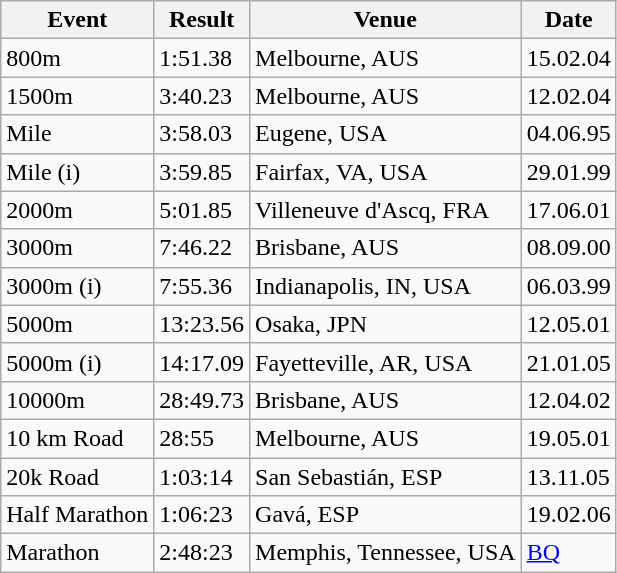<table class="wikitable">
<tr>
<th>Event</th>
<th>Result</th>
<th>Venue</th>
<th>Date</th>
</tr>
<tr>
<td>800m</td>
<td>1:51.38</td>
<td>Melbourne, AUS</td>
<td>15.02.04</td>
</tr>
<tr>
<td>1500m</td>
<td>3:40.23</td>
<td>Melbourne, AUS</td>
<td>12.02.04</td>
</tr>
<tr>
<td>Mile</td>
<td>3:58.03</td>
<td>Eugene, USA</td>
<td>04.06.95</td>
</tr>
<tr>
<td>Mile (i)</td>
<td>3:59.85</td>
<td>Fairfax, VA, USA</td>
<td>29.01.99</td>
</tr>
<tr>
<td>2000m</td>
<td>5:01.85</td>
<td>Villeneuve d'Ascq, FRA</td>
<td>17.06.01</td>
</tr>
<tr>
<td>3000m</td>
<td>7:46.22</td>
<td>Brisbane, AUS</td>
<td>08.09.00</td>
</tr>
<tr>
<td>3000m (i)</td>
<td>7:55.36</td>
<td>Indianapolis, IN, USA</td>
<td>06.03.99</td>
</tr>
<tr>
<td>5000m</td>
<td>13:23.56</td>
<td>Osaka, JPN</td>
<td>12.05.01</td>
</tr>
<tr>
<td>5000m (i)</td>
<td>14:17.09</td>
<td>Fayetteville, AR, USA</td>
<td>21.01.05</td>
</tr>
<tr>
<td>10000m</td>
<td>28:49.73</td>
<td>Brisbane, AUS</td>
<td>12.04.02</td>
</tr>
<tr>
<td>10 km Road</td>
<td>28:55</td>
<td>Melbourne, AUS</td>
<td>19.05.01</td>
</tr>
<tr>
<td>20k Road</td>
<td>1:03:14</td>
<td>San Sebastián, ESP</td>
<td>13.11.05</td>
</tr>
<tr>
<td>Half Marathon</td>
<td>1:06:23</td>
<td>Gavá, ESP</td>
<td>19.02.06</td>
</tr>
<tr>
<td>Marathon</td>
<td>2:48:23</td>
<td>Memphis, Tennessee, USA</td>
<td><a href='#'>BQ</a></td>
</tr>
</table>
